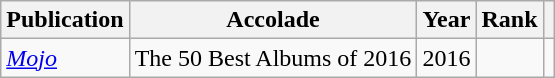<table class="sortable wikitable">
<tr>
<th>Publication</th>
<th>Accolade</th>
<th>Year</th>
<th>Rank</th>
<th class="unsortable"></th>
</tr>
<tr>
<td><em><a href='#'>Mojo</a></em></td>
<td>The 50 Best Albums of 2016</td>
<td>2016</td>
<td></td>
<td></td>
</tr>
</table>
